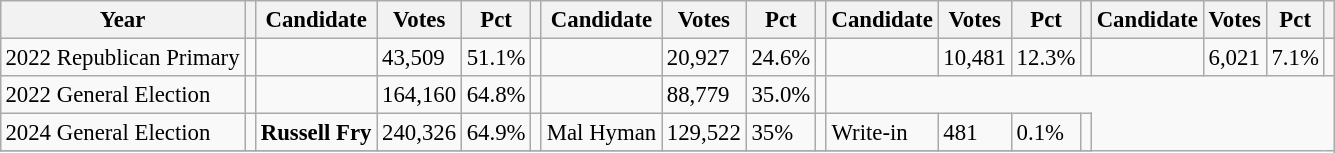<table class="wikitable" style="margin:0.5em ; font-size:95%">
<tr>
<th>Year</th>
<th></th>
<th>Candidate</th>
<th>Votes</th>
<th>Pct</th>
<th></th>
<th>Candidate</th>
<th>Votes</th>
<th>Pct</th>
<th></th>
<th>Candidate</th>
<th>Votes</th>
<th>Pct</th>
<th></th>
<th>Candidate</th>
<th>Votes</th>
<th>Pct</th>
<th></th>
</tr>
<tr>
<td>2022 Republican Primary</td>
<td></td>
<td></td>
<td>43,509</td>
<td>51.1%</td>
<td></td>
<td></td>
<td>20,927</td>
<td>24.6%</td>
<td></td>
<td></td>
<td>10,481</td>
<td>12.3%</td>
<td></td>
<td></td>
<td>6,021</td>
<td>7.1%</td>
<td></td>
</tr>
<tr>
<td>2022 General Election</td>
<td></td>
<td></td>
<td>164,160</td>
<td>64.8%</td>
<td></td>
<td></td>
<td>88,779</td>
<td>35.0%</td>
<td></td>
</tr>
<tr>
<td>2024 General Election</td>
<td></td>
<td><strong>Russell Fry</strong></td>
<td>240,326</td>
<td>64.9%</td>
<td></td>
<td>Mal Hyman</td>
<td>129,522</td>
<td>35%</td>
<td></td>
<td>Write-in</td>
<td>481</td>
<td>0.1%</td>
<td></td>
</tr>
<tr>
</tr>
</table>
